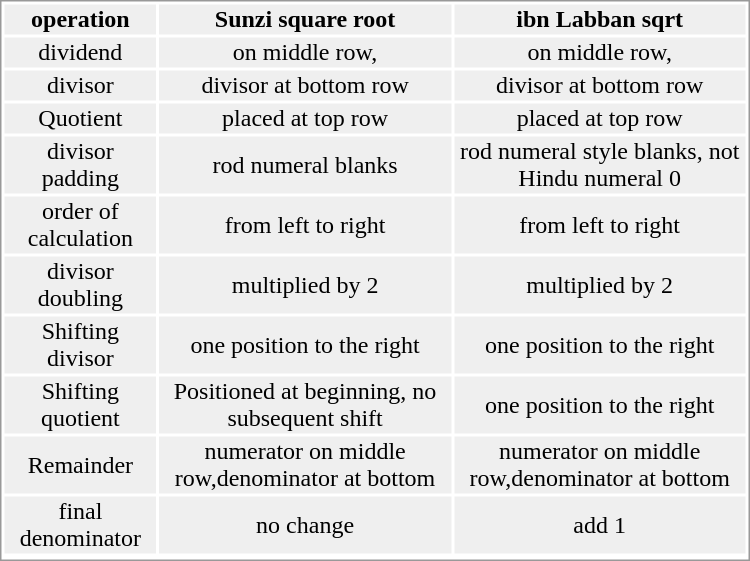<table border="0" width="500" align="center" style="border: 1px solid #999; background-color:#FFFFFF">
<tr align="center" bgcolor="#EFEFEF">
<th>operation</th>
<th>Sunzi square root</th>
<th>ibn Labban sqrt</th>
</tr>
<tr align="center" bgcolor="#EFEFEF">
<td>dividend</td>
<td>on middle row,</td>
<td>on middle row,</td>
</tr>
<tr align="center" bgcolor="#EFEFEF">
<td>divisor</td>
<td>divisor at bottom row</td>
<td>divisor at bottom row</td>
</tr>
<tr align="center" bgcolor="#EFEFEF">
<td>Quotient</td>
<td>placed at top row</td>
<td>placed at top row</td>
</tr>
<tr align="center" bgcolor="#EFEFEF">
<td>divisor padding</td>
<td>rod numeral blanks</td>
<td>rod numeral style blanks, not Hindu numeral 0</td>
</tr>
<tr align="center" bgcolor="#EFEFEF">
<td>order of calculation</td>
<td>from left to right</td>
<td>from left to right</td>
</tr>
<tr align="center" bgcolor="#EFEFEF">
<td>divisor doubling</td>
<td>multiplied by 2</td>
<td>multiplied by 2</td>
</tr>
<tr align="center" bgcolor="#EFEFEF">
<td>Shifting divisor</td>
<td>one position to the right</td>
<td>one position to the right</td>
</tr>
<tr align="center" bgcolor="#EFEFEF">
<td>Shifting quotient</td>
<td>Positioned at beginning, no subsequent shift</td>
<td>one position to the right</td>
</tr>
<tr align="center" bgcolor="#EFEFEF">
<td>Remainder</td>
<td>numerator on middle row,denominator at bottom</td>
<td>numerator on middle row,denominator at bottom</td>
</tr>
<tr align="center" bgcolor="#EFEFEF">
<td>final denominator</td>
<td>no change</td>
<td>add 1</td>
</tr>
<tr align="center" bgcolor="#EFEFEF">
</tr>
</table>
